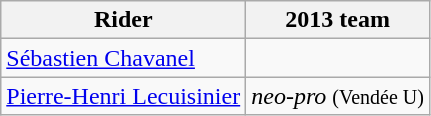<table class="wikitable">
<tr>
<th>Rider</th>
<th>2013 team</th>
</tr>
<tr>
<td><a href='#'>Sébastien Chavanel</a></td>
<td></td>
</tr>
<tr>
<td><a href='#'>Pierre-Henri Lecuisinier</a></td>
<td><em>neo-pro</em> <small>(Vendée U)</small></td>
</tr>
</table>
